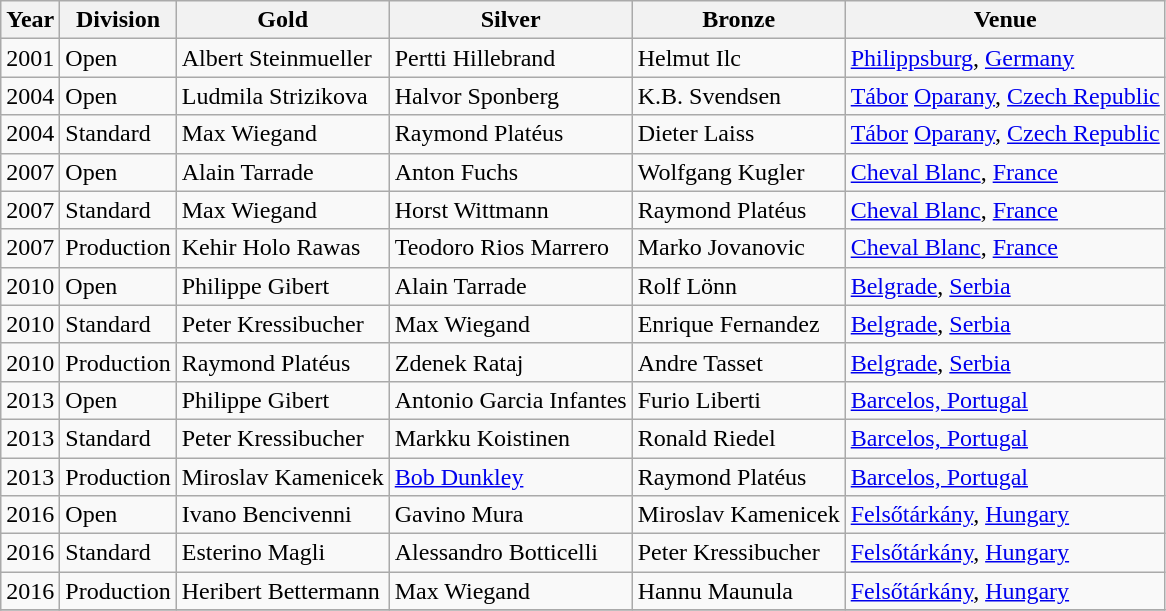<table class="wikitable sortable" style="text-align: left;">
<tr>
<th>Year</th>
<th>Division</th>
<th> Gold</th>
<th> Silver</th>
<th> Bronze</th>
<th>Venue</th>
</tr>
<tr>
<td>2001</td>
<td>Open</td>
<td> Albert Steinmueller</td>
<td>Pertti Hillebrand</td>
<td> Helmut Ilc</td>
<td><a href='#'>Philippsburg</a>, <a href='#'>Germany</a></td>
</tr>
<tr>
<td>2004</td>
<td>Open</td>
<td> Ludmila Strizikova</td>
<td> Halvor Sponberg</td>
<td> K.B. Svendsen</td>
<td><a href='#'>Tábor</a> <a href='#'>Oparany</a>, <a href='#'>Czech Republic</a></td>
</tr>
<tr>
<td>2004</td>
<td>Standard</td>
<td> Max Wiegand</td>
<td> Raymond Platéus</td>
<td> Dieter Laiss</td>
<td><a href='#'>Tábor</a> <a href='#'>Oparany</a>, <a href='#'>Czech Republic</a></td>
</tr>
<tr>
<td>2007</td>
<td>Open</td>
<td> Alain Tarrade</td>
<td> Anton Fuchs</td>
<td> Wolfgang Kugler</td>
<td><a href='#'>Cheval Blanc</a>, <a href='#'>France</a></td>
</tr>
<tr>
<td>2007</td>
<td>Standard</td>
<td> Max Wiegand</td>
<td> Horst Wittmann</td>
<td> Raymond Platéus</td>
<td><a href='#'>Cheval Blanc</a>, <a href='#'>France</a></td>
</tr>
<tr>
<td>2007</td>
<td>Production</td>
<td> Kehir Holo Rawas</td>
<td> Teodoro Rios Marrero</td>
<td> Marko Jovanovic</td>
<td><a href='#'>Cheval Blanc</a>, <a href='#'>France</a></td>
</tr>
<tr>
<td>2010</td>
<td>Open</td>
<td> Philippe Gibert</td>
<td> Alain Tarrade</td>
<td> Rolf Lönn</td>
<td><a href='#'>Belgrade</a>, <a href='#'>Serbia</a></td>
</tr>
<tr>
<td>2010</td>
<td>Standard</td>
<td> Peter Kressibucher</td>
<td> Max Wiegand</td>
<td> Enrique Fernandez</td>
<td><a href='#'>Belgrade</a>, <a href='#'>Serbia</a></td>
</tr>
<tr>
<td>2010</td>
<td>Production</td>
<td> Raymond Platéus</td>
<td> Zdenek Rataj</td>
<td> Andre Tasset</td>
<td><a href='#'>Belgrade</a>, <a href='#'>Serbia</a></td>
</tr>
<tr>
<td>2013</td>
<td>Open</td>
<td> Philippe Gibert</td>
<td> Antonio Garcia Infantes</td>
<td> Furio Liberti</td>
<td><a href='#'>Barcelos, Portugal</a></td>
</tr>
<tr>
<td>2013</td>
<td>Standard</td>
<td> Peter Kressibucher</td>
<td> Markku Koistinen</td>
<td> Ronald Riedel</td>
<td><a href='#'>Barcelos, Portugal</a></td>
</tr>
<tr>
<td>2013</td>
<td>Production</td>
<td> Miroslav Kamenicek</td>
<td> <a href='#'>Bob Dunkley</a></td>
<td> Raymond Platéus</td>
<td><a href='#'>Barcelos, Portugal</a></td>
</tr>
<tr>
<td>2016</td>
<td>Open</td>
<td> Ivano Bencivenni</td>
<td> Gavino Mura</td>
<td> Miroslav Kamenicek</td>
<td><a href='#'>Felsőtárkány</a>, <a href='#'>Hungary</a></td>
</tr>
<tr>
<td>2016</td>
<td>Standard</td>
<td> Esterino Magli</td>
<td> Alessandro Botticelli</td>
<td> Peter Kressibucher</td>
<td><a href='#'>Felsőtárkány</a>, <a href='#'>Hungary</a></td>
</tr>
<tr>
<td>2016</td>
<td>Production</td>
<td> Heribert Bettermann</td>
<td> Max Wiegand</td>
<td> Hannu Maunula</td>
<td><a href='#'>Felsőtárkány</a>, <a href='#'>Hungary</a></td>
</tr>
<tr>
</tr>
</table>
